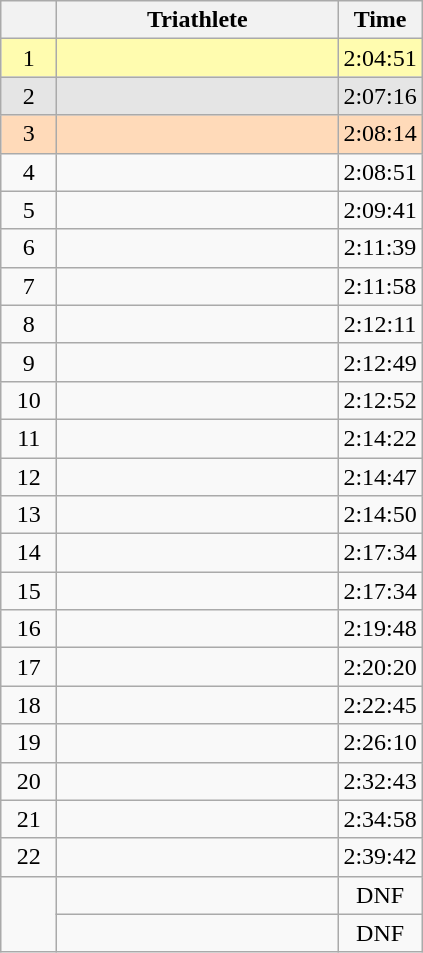<table class="wikitable" style="text-align: center;">
<tr>
<th style="text-align:center; width:30px;"></th>
<th style="text-align:center; width:180px;">Triathlete</th>
<th style="text-align:center; width:30px;">Time</th>
</tr>
<tr style="background:#fffcaf;">
<td>1</td>
<td style="text-align:left;"></td>
<td>2:04:51</td>
</tr>
<tr style="background:#e5e5e5;">
<td>2</td>
<td style="text-align:left;"></td>
<td>2:07:16</td>
</tr>
<tr style="background:#FFDAB9;">
<td>3</td>
<td style="text-align:left;"></td>
<td>2:08:14</td>
</tr>
<tr>
<td>4</td>
<td style="text-align:left;"></td>
<td>2:08:51</td>
</tr>
<tr>
<td>5</td>
<td style="text-align:left;"></td>
<td>2:09:41</td>
</tr>
<tr>
<td>6</td>
<td style="text-align:left;"></td>
<td>2:11:39</td>
</tr>
<tr>
<td>7</td>
<td style="text-align:left;"></td>
<td>2:11:58</td>
</tr>
<tr>
<td>8</td>
<td style="text-align:left;"></td>
<td>2:12:11</td>
</tr>
<tr>
<td>9</td>
<td style="text-align:left;"></td>
<td>2:12:49</td>
</tr>
<tr>
<td>10</td>
<td style="text-align:left;"></td>
<td>2:12:52</td>
</tr>
<tr>
<td>11</td>
<td style="text-align:left;"></td>
<td>2:14:22</td>
</tr>
<tr>
<td>12</td>
<td style="text-align:left;"></td>
<td>2:14:47</td>
</tr>
<tr>
<td>13</td>
<td style="text-align:left;"></td>
<td>2:14:50</td>
</tr>
<tr>
<td>14</td>
<td style="text-align:left;"></td>
<td>2:17:34</td>
</tr>
<tr>
<td>15</td>
<td style="text-align:left;"></td>
<td>2:17:34</td>
</tr>
<tr>
<td>16</td>
<td style="text-align:left;"></td>
<td>2:19:48</td>
</tr>
<tr>
<td>17</td>
<td style="text-align:left;"></td>
<td>2:20:20</td>
</tr>
<tr>
<td>18</td>
<td style="text-align:left;"></td>
<td>2:22:45</td>
</tr>
<tr>
<td>19</td>
<td style="text-align:left;"></td>
<td>2:26:10</td>
</tr>
<tr>
<td>20</td>
<td style="text-align:left;"></td>
<td>2:32:43</td>
</tr>
<tr>
<td>21</td>
<td style="text-align:left;"></td>
<td>2:34:58</td>
</tr>
<tr>
<td>22</td>
<td style="text-align:left;"></td>
<td>2:39:42</td>
</tr>
<tr>
<td rowspan="2"></td>
<td style="text-align:left;"></td>
<td>DNF</td>
</tr>
<tr>
<td style="text-align:left;"></td>
<td>DNF</td>
</tr>
</table>
